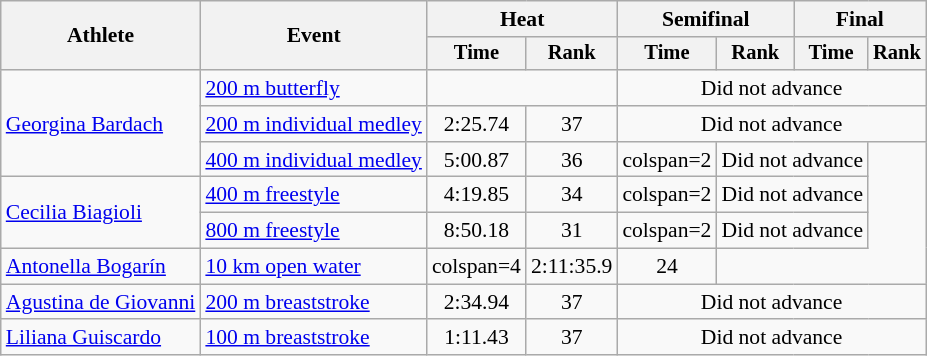<table class=wikitable style="font-size:90%">
<tr>
<th rowspan="2">Athlete</th>
<th rowspan="2">Event</th>
<th colspan="2">Heat</th>
<th colspan="2">Semifinal</th>
<th colspan="2">Final</th>
</tr>
<tr style="font-size:95%">
<th>Time</th>
<th>Rank</th>
<th>Time</th>
<th>Rank</th>
<th>Time</th>
<th>Rank</th>
</tr>
<tr align=center>
<td align=left rowspan=3><a href='#'>Georgina Bardach</a></td>
<td align=left><a href='#'>200 m butterfly</a></td>
<td colspan=2></td>
<td colspan=4>Did not advance</td>
</tr>
<tr align=center>
<td align=left><a href='#'>200 m individual medley</a></td>
<td>2:25.74</td>
<td>37</td>
<td colspan=4>Did not advance</td>
</tr>
<tr align=center>
<td align=left><a href='#'>400 m individual medley</a></td>
<td>5:00.87</td>
<td>36</td>
<td>colspan=2 </td>
<td colspan=2>Did not advance</td>
</tr>
<tr align=center>
<td align=left rowspan=2><a href='#'>Cecilia Biagioli</a></td>
<td align=left><a href='#'>400 m freestyle</a></td>
<td>4:19.85</td>
<td>34</td>
<td>colspan=2 </td>
<td colspan=2>Did not advance</td>
</tr>
<tr align=center>
<td align=left><a href='#'>800 m freestyle</a></td>
<td>8:50.18</td>
<td>31</td>
<td>colspan=2 </td>
<td colspan=2>Did not advance</td>
</tr>
<tr align=center>
<td align=left><a href='#'>Antonella Bogarín</a></td>
<td align=left><a href='#'>10 km open water</a></td>
<td>colspan=4 </td>
<td>2:11:35.9</td>
<td>24</td>
</tr>
<tr align=center>
<td align=left><a href='#'>Agustina de Giovanni</a></td>
<td align=left><a href='#'>200 m breaststroke</a></td>
<td>2:34.94</td>
<td>37</td>
<td colspan=4>Did not advance</td>
</tr>
<tr align=center>
<td align=left><a href='#'>Liliana Guiscardo</a></td>
<td align=left><a href='#'>100 m breaststroke</a></td>
<td>1:11.43</td>
<td>37</td>
<td colspan=4>Did not advance</td>
</tr>
</table>
